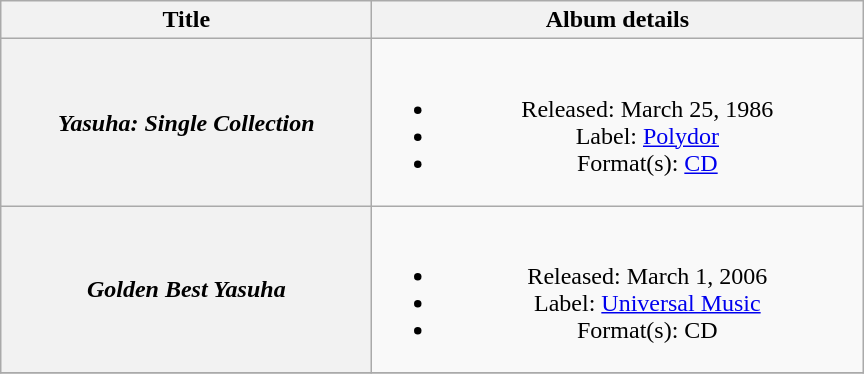<table class="wikitable plainrowheaders" style="text-align:center;">
<tr>
<th style="width:15em;" rowspan="1">Title</th>
<th style="width:20em;" rowspan="1">Album details</th>
</tr>
<tr>
<th scope="row"><em>Yasuha: Single Collection</em></th>
<td><br><ul><li>Released: March 25, 1986</li><li>Label: <a href='#'>Polydor</a></li><li>Format(s): <a href='#'>CD</a></li></ul></td>
</tr>
<tr>
<th scope="row"><em>Golden Best Yasuha</em></th>
<td><br><ul><li>Released: March 1, 2006</li><li>Label: <a href='#'>Universal Music</a></li><li>Format(s): CD</li></ul></td>
</tr>
<tr>
</tr>
</table>
